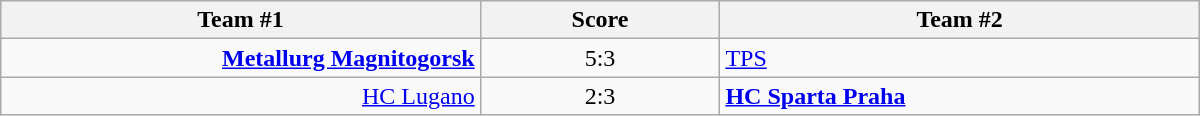<table class="wikitable" style="text-align: center;">
<tr>
<th width=22%>Team #1</th>
<th width=11%>Score</th>
<th width=22%>Team #2</th>
</tr>
<tr>
<td style="text-align: right;"><strong><a href='#'>Metallurg Magnitogorsk</a></strong> </td>
<td>5:3</td>
<td style="text-align: left;"> <a href='#'>TPS</a></td>
</tr>
<tr>
<td style="text-align: right;"><a href='#'>HC Lugano</a> </td>
<td>2:3</td>
<td style="text-align: left;"> <strong><a href='#'>HC Sparta Praha</a></strong></td>
</tr>
</table>
